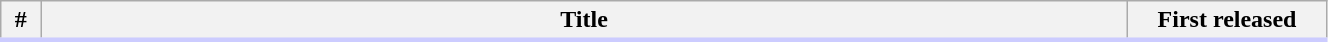<table class="wikitable" width = "70%">
<tr style="border-bottom:3px solid #CCF">
<th width="3%">#</th>
<th>Title</th>
<th width="15%">First released<br>


</th>
</tr>
</table>
